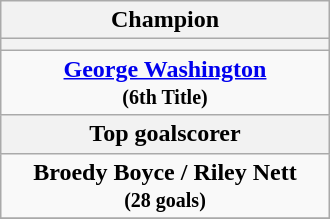<table class="wikitable" style="margin: 0 auto; width: 220px;">
<tr>
<th>Champion</th>
</tr>
<tr>
<th></th>
</tr>
<tr>
<td align="center"><strong><a href='#'>George Washington</a></strong><br><small><strong>(6th Title)</strong></small></td>
</tr>
<tr>
<th>Top goalscorer</th>
</tr>
<tr>
<td align="center"><strong>Broedy Boyce / Riley Nett </strong><br><small><strong>(28 goals)</strong></small></td>
</tr>
<tr>
</tr>
</table>
